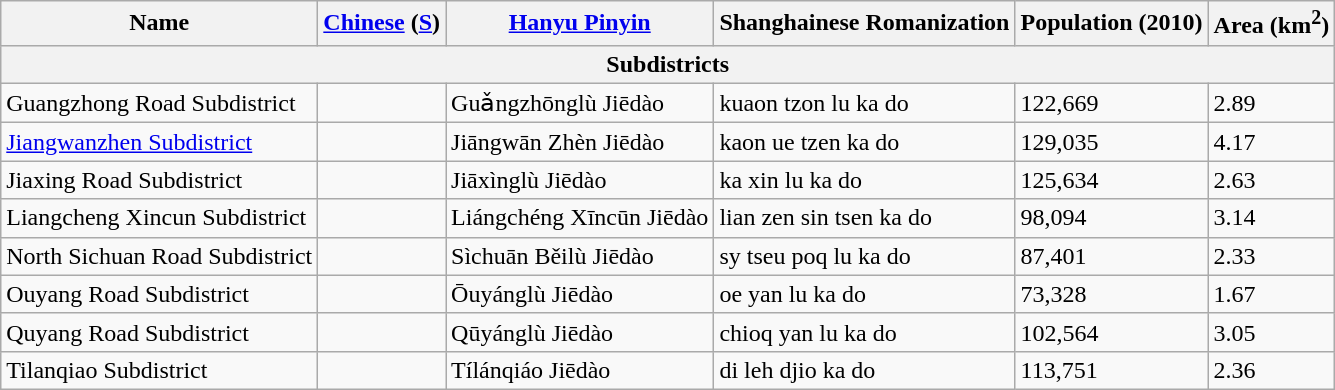<table class="wikitable">
<tr>
<th>Name</th>
<th><a href='#'>Chinese</a> (<a href='#'>S</a>)</th>
<th><a href='#'>Hanyu Pinyin</a></th>
<th>Shanghainese Romanization</th>
<th>Population (2010)</th>
<th>Area (km<sup>2</sup>)</th>
</tr>
<tr>
<th colspan="6">Subdistricts</th>
</tr>
<tr>
<td>Guangzhong Road Subdistrict</td>
<td></td>
<td>Guǎngzhōnglù Jiēdào</td>
<td>kuaon tzon lu ka do</td>
<td>122,669</td>
<td>2.89</td>
</tr>
<tr>
<td><a href='#'>Jiangwanzhen Subdistrict</a></td>
<td></td>
<td>Jiāngwān Zhèn Jiēdào</td>
<td>kaon ue tzen ka do</td>
<td>129,035</td>
<td>4.17</td>
</tr>
<tr>
<td>Jiaxing Road Subdistrict</td>
<td></td>
<td>Jiāxìnglù Jiēdào</td>
<td>ka xin lu ka do</td>
<td>125,634</td>
<td>2.63</td>
</tr>
<tr>
<td>Liangcheng Xincun Subdistrict</td>
<td></td>
<td>Liángchéng Xīncūn Jiēdào</td>
<td>lian zen sin tsen ka do</td>
<td>98,094</td>
<td>3.14</td>
</tr>
<tr>
<td>North Sichuan Road Subdistrict</td>
<td></td>
<td>Sìchuān Běilù Jiēdào</td>
<td>sy tseu poq lu ka do</td>
<td>87,401</td>
<td>2.33</td>
</tr>
<tr>
<td>Ouyang Road Subdistrict</td>
<td></td>
<td>Ōuyánglù Jiēdào</td>
<td>oe yan lu ka do</td>
<td>73,328</td>
<td>1.67</td>
</tr>
<tr>
<td>Quyang Road Subdistrict</td>
<td></td>
<td>Qūyánglù Jiēdào</td>
<td>chioq yan lu ka do</td>
<td>102,564</td>
<td>3.05</td>
</tr>
<tr>
<td>Tilanqiao Subdistrict</td>
<td></td>
<td>Tílánqiáo Jiēdào</td>
<td>di leh djio ka do</td>
<td>113,751</td>
<td>2.36</td>
</tr>
</table>
